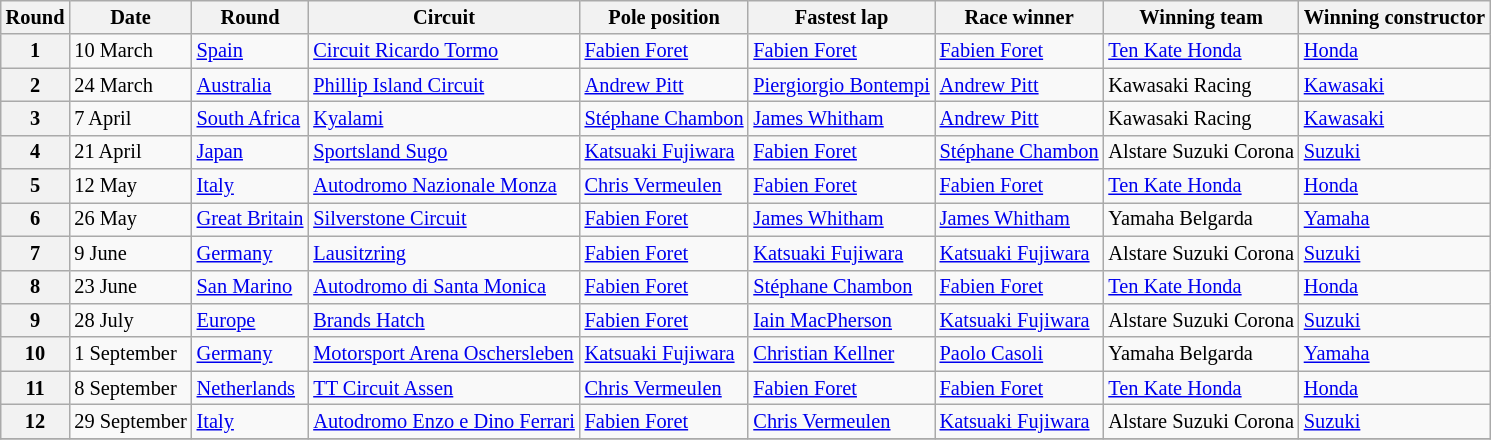<table class="wikitable" style="font-size: 85%; text-align: left">
<tr>
<th>Round</th>
<th>Date</th>
<th>Round</th>
<th>Circuit</th>
<th>Pole position</th>
<th>Fastest lap</th>
<th>Race winner</th>
<th>Winning team</th>
<th>Winning constructor</th>
</tr>
<tr>
<th>1</th>
<td>10 March</td>
<td> <a href='#'>Spain</a></td>
<td><a href='#'>Circuit Ricardo Tormo</a></td>
<td> <a href='#'>Fabien Foret</a></td>
<td> <a href='#'>Fabien Foret</a></td>
<td> <a href='#'>Fabien Foret</a></td>
<td><a href='#'>Ten Kate Honda</a></td>
<td><a href='#'>Honda</a></td>
</tr>
<tr>
<th>2</th>
<td>24 March</td>
<td> <a href='#'>Australia</a></td>
<td><a href='#'>Phillip Island Circuit</a></td>
<td> <a href='#'>Andrew Pitt</a></td>
<td> <a href='#'>Piergiorgio Bontempi</a></td>
<td> <a href='#'>Andrew Pitt</a></td>
<td>Kawasaki Racing</td>
<td><a href='#'>Kawasaki</a></td>
</tr>
<tr>
<th>3</th>
<td>7 April</td>
<td> <a href='#'>South Africa</a></td>
<td><a href='#'>Kyalami</a></td>
<td> <a href='#'>Stéphane Chambon</a></td>
<td> <a href='#'>James Whitham</a></td>
<td> <a href='#'>Andrew Pitt</a></td>
<td>Kawasaki Racing</td>
<td><a href='#'>Kawasaki</a></td>
</tr>
<tr>
<th>4</th>
<td>21 April</td>
<td> <a href='#'>Japan</a></td>
<td><a href='#'>Sportsland Sugo</a></td>
<td> <a href='#'>Katsuaki Fujiwara</a></td>
<td> <a href='#'>Fabien Foret</a></td>
<td> <a href='#'>Stéphane Chambon</a></td>
<td>Alstare Suzuki Corona</td>
<td><a href='#'>Suzuki</a></td>
</tr>
<tr>
<th>5</th>
<td>12 May</td>
<td> <a href='#'>Italy</a></td>
<td><a href='#'>Autodromo Nazionale Monza</a></td>
<td> <a href='#'>Chris Vermeulen</a></td>
<td> <a href='#'>Fabien Foret</a></td>
<td> <a href='#'>Fabien Foret</a></td>
<td><a href='#'>Ten Kate Honda</a></td>
<td><a href='#'>Honda</a></td>
</tr>
<tr>
<th>6</th>
<td>26 May</td>
<td> <a href='#'>Great Britain</a></td>
<td><a href='#'>Silverstone Circuit</a></td>
<td> <a href='#'>Fabien Foret</a></td>
<td> <a href='#'>James Whitham</a></td>
<td> <a href='#'>James Whitham</a></td>
<td>Yamaha Belgarda</td>
<td><a href='#'>Yamaha</a></td>
</tr>
<tr>
<th>7</th>
<td>9 June</td>
<td> <a href='#'>Germany</a></td>
<td><a href='#'>Lausitzring</a></td>
<td> <a href='#'>Fabien Foret</a></td>
<td> <a href='#'>Katsuaki Fujiwara</a></td>
<td> <a href='#'>Katsuaki Fujiwara</a></td>
<td>Alstare Suzuki Corona</td>
<td><a href='#'>Suzuki</a></td>
</tr>
<tr>
<th>8</th>
<td>23 June</td>
<td> <a href='#'>San Marino</a></td>
<td><a href='#'>Autodromo di Santa Monica</a></td>
<td> <a href='#'>Fabien Foret</a></td>
<td> <a href='#'>Stéphane Chambon</a></td>
<td> <a href='#'>Fabien Foret</a></td>
<td><a href='#'>Ten Kate Honda</a></td>
<td><a href='#'>Honda</a></td>
</tr>
<tr>
<th>9</th>
<td>28 July</td>
<td> <a href='#'>Europe</a></td>
<td><a href='#'>Brands Hatch</a></td>
<td> <a href='#'>Fabien Foret</a></td>
<td> <a href='#'>Iain MacPherson</a></td>
<td> <a href='#'>Katsuaki Fujiwara</a></td>
<td>Alstare Suzuki Corona</td>
<td><a href='#'>Suzuki</a></td>
</tr>
<tr>
<th>10</th>
<td>1 September</td>
<td> <a href='#'>Germany</a></td>
<td><a href='#'>Motorsport Arena Oschersleben</a></td>
<td> <a href='#'>Katsuaki Fujiwara</a></td>
<td> <a href='#'>Christian Kellner</a></td>
<td> <a href='#'>Paolo Casoli</a></td>
<td>Yamaha Belgarda</td>
<td><a href='#'>Yamaha</a></td>
</tr>
<tr>
<th>11</th>
<td>8 September</td>
<td> <a href='#'>Netherlands</a></td>
<td><a href='#'>TT Circuit Assen</a></td>
<td> <a href='#'>Chris Vermeulen</a></td>
<td> <a href='#'>Fabien Foret</a></td>
<td> <a href='#'>Fabien Foret</a></td>
<td><a href='#'>Ten Kate Honda</a></td>
<td><a href='#'>Honda</a></td>
</tr>
<tr>
<th>12</th>
<td>29 September</td>
<td> <a href='#'>Italy</a></td>
<td><a href='#'>Autodromo Enzo e Dino Ferrari</a></td>
<td> <a href='#'>Fabien Foret</a></td>
<td> <a href='#'>Chris Vermeulen</a></td>
<td> <a href='#'>Katsuaki Fujiwara</a></td>
<td>Alstare Suzuki Corona</td>
<td><a href='#'>Suzuki</a></td>
</tr>
<tr>
</tr>
</table>
